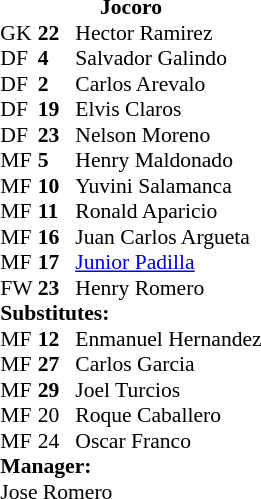<table style="font-size: 90%" cellspacing="0" cellpadding="0" align=center>
<tr>
<td colspan="5" style="padding-top: 0.6em; text-align:center"><strong>Jocoro</strong></td>
</tr>
<tr>
<th width="25"></th>
<th width="25"></th>
</tr>
<tr>
<td>GK</td>
<td><strong>22</strong></td>
<td> Hector Ramirez</td>
</tr>
<tr>
<td>DF</td>
<td><strong>4</strong></td>
<td> Salvador Galindo</td>
<td> </td>
</tr>
<tr>
<td>DF</td>
<td><strong>2</strong></td>
<td> Carlos Arevalo</td>
</tr>
<tr>
<td>DF</td>
<td><strong>19</strong></td>
<td> Elvis Claros</td>
</tr>
<tr>
<td>DF</td>
<td><strong>23</strong></td>
<td> Nelson Moreno</td>
<td> </td>
</tr>
<tr>
<td>MF</td>
<td><strong>5</strong></td>
<td> Henry Maldonado</td>
</tr>
<tr>
<td>MF</td>
<td><strong>10</strong></td>
<td> Yuvini Salamanca</td>
</tr>
<tr>
<td>MF</td>
<td><strong>11</strong></td>
<td> Ronald Aparicio</td>
<td></td>
</tr>
<tr>
<td>MF</td>
<td><strong>16</strong></td>
<td> Juan Carlos Argueta</td>
</tr>
<tr>
<td>MF</td>
<td><strong>17</strong></td>
<td> <a href='#'>Junior Padilla</a></td>
<td> </td>
</tr>
<tr>
<td>FW</td>
<td><strong>23</strong></td>
<td> Henry Romero</td>
<td> </td>
</tr>
<tr>
<td colspan=5><strong>Substitutes:</strong></td>
</tr>
<tr>
<td>MF</td>
<td><strong>12</strong></td>
<td> Enmanuel Hernandez</td>
<td></td>
<td></td>
</tr>
<tr>
<td>MF</td>
<td><strong>27</strong></td>
<td> Carlos Garcia</td>
<td></td>
<td></td>
</tr>
<tr>
<td>MF</td>
<td><strong>29<em></td>
<td> Joel Turcios</td>
<td></td>
<td></td>
</tr>
<tr>
<td>MF</td>
<td></strong>20<strong></td>
<td> Roque Caballero</td>
<td></td>
<td></td>
</tr>
<tr>
<td>MF</td>
<td></strong>24</em></td>
<td> Oscar Franco</td>
<td></td>
<td></td>
</tr>
<tr>
<td colspan=5><strong>Manager:</strong></td>
</tr>
<tr>
<td colspan=5> Jose Romero</td>
</tr>
</table>
